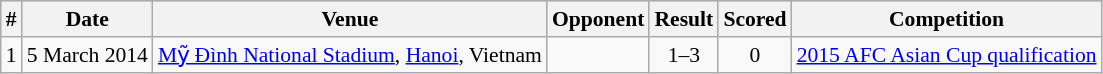<table class="wikitable" style="font-size:90%; text-align: left;">
<tr bgcolor="#CCCCCC" align="center">
<th>#</th>
<th>Date</th>
<th>Venue</th>
<th>Opponent</th>
<th>Result</th>
<th>Scored</th>
<th>Competition</th>
</tr>
<tr>
<td>1</td>
<td>5 March 2014</td>
<td><a href='#'>Mỹ Đình National Stadium</a>, <a href='#'>Hanoi</a>, Vietnam</td>
<td></td>
<td align=center>1–3</td>
<td align=center>0</td>
<td><a href='#'>2015 AFC Asian Cup qualification</a></td>
</tr>
</table>
